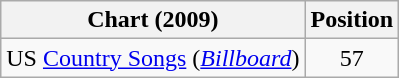<table class="wikitable sortable">
<tr>
<th scope="col">Chart (2009)</th>
<th scope="col">Position</th>
</tr>
<tr>
<td>US <a href='#'>Country Songs</a> (<em><a href='#'>Billboard</a></em>)</td>
<td align="center">57</td>
</tr>
</table>
